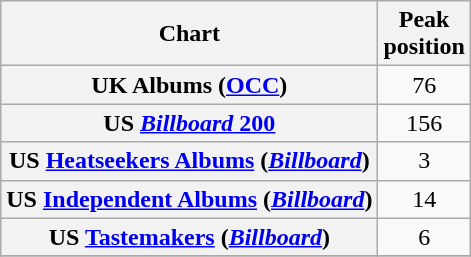<table class="wikitable plainrowheaders sortable" style="text-align:center;" border="1">
<tr>
<th scope="col">Chart</th>
<th scope="col">Peak<br>position</th>
</tr>
<tr>
<th scope="row">UK Albums (<a href='#'>OCC</a>)</th>
<td>76</td>
</tr>
<tr>
<th scope="row">US <a href='#'><em>Billboard</em> 200</a></th>
<td>156</td>
</tr>
<tr>
<th scope="row">US <a href='#'>Heatseekers Albums</a> (<em><a href='#'>Billboard</a></em>)</th>
<td>3</td>
</tr>
<tr>
<th scope="row">US <a href='#'>Independent Albums</a> (<em><a href='#'>Billboard</a></em>)</th>
<td>14</td>
</tr>
<tr>
<th scope="row">US <a href='#'>Tastemakers</a> (<em><a href='#'>Billboard</a></em>)</th>
<td>6</td>
</tr>
<tr>
</tr>
</table>
